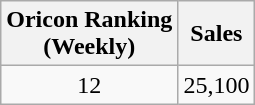<table class="wikitable">
<tr>
<th align="center">Oricon Ranking<br>(Weekly)</th>
<th align="center">Sales</th>
</tr>
<tr>
<td align="center">12</td>
<td align="center">25,100</td>
</tr>
</table>
